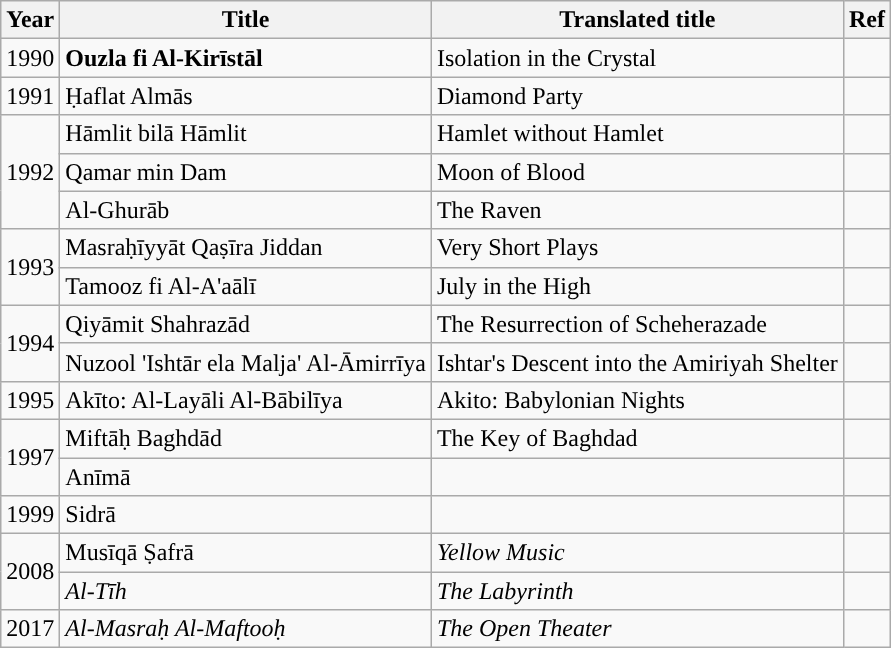<table class="wikitable sortable">
<tr>
<th>Year</th>
<th>Title</th>
<th>Translated title</th>
<th class="unsortable">Ref</th>
</tr>
<tr>
<td>1990</td>
<td><strong>Ouzla fi Al-Kirīstāl<em></td>
<td></em>Isolation in the Crystal<em></td>
<td></td>
</tr>
<tr>
<td>1991</td>
<td></em>Ḥaflat Almās<em></td>
<td></em>Diamond Party<em></td>
<td></td>
</tr>
<tr>
<td rowspan="3">1992</td>
<td></em>Hāmlit bilā Hāmlit<em></td>
<td></em>Hamlet without Hamlet<em></td>
<td></td>
</tr>
<tr>
<td></em>Qamar min Dam<em></td>
<td></em>Moon of Blood<em></td>
<td></td>
</tr>
<tr>
<td></em>Al-Ghurāb<em></td>
<td></em>The Raven<em></td>
<td></td>
</tr>
<tr>
<td rowspan="2">1993</td>
<td></em>Masraḥīyyāt Qaṣīra Jiddan<em></td>
<td></em>Very Short Plays<em></td>
<td></td>
</tr>
<tr>
<td></em>Tamooz fi Al-A'aālī<em></td>
<td></em>July in the High<em></td>
<td></td>
</tr>
<tr>
<td rowspan="2">1994</td>
<td></em>Qiyāmit Shahrazād<em></td>
<td></em>The Resurrection of Scheherazade<em></td>
<td></td>
</tr>
<tr>
<td></em>Nuzool 'Ishtār ela Malja' Al-Āmirrīya<em></td>
<td></em>Ishtar's Descent into the Amiriyah Shelter<em></td>
<td></td>
</tr>
<tr>
<td>1995</td>
<td></em>Akīto: Al-Layāli Al-Bābilīya<em></td>
<td></em>Akito: Babylonian Nights<em></td>
<td></td>
</tr>
<tr>
<td rowspan="2">1997</td>
<td></em>Miftāḥ Baghdād<em></td>
<td></em>The Key of Baghdad<em></td>
<td></td>
</tr>
<tr>
<td></em>Anīmā<em></td>
<td></td>
<td></td>
</tr>
<tr>
<td>1999</td>
<td></em>Sidrā<em></td>
<td></td>
<td></td>
</tr>
<tr>
<td rowspan="2">2008</td>
<td></em>Musīqā Ṣafrā</strong></td>
<td><em>Yellow Music</em></td>
<td></td>
</tr>
<tr>
<td><em>Al-Tīh</em></td>
<td><em>The Labyrinth</em></td>
<td></td>
</tr>
<tr>
<td>2017</td>
<td><em>Al-Masraḥ Al-Maftooḥ</em></td>
<td><em>The Open Theater</em></td>
<td></td>
</tr>
</table>
